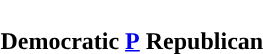<table style="text-align:center">
<tr style="color:white">
<td style="background:"><strong>57</strong></td>
<td style="background:"><strong>1</strong></td>
<td style="background:"><strong>38</strong></td>
</tr>
<tr>
<td><span><strong>Democratic</strong></span></td>
<td><strong><a href='#'>P</a></strong></td>
<td><span><strong>Republican</strong></span></td>
</tr>
</table>
